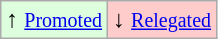<table class="wikitable" align="center">
<tr>
<td style="background:#ddffdd">↑ <small><a href='#'>Promoted</a></small></td>
<td style="background:#ffcccc">↓ <small><a href='#'>Relegated</a></small></td>
</tr>
</table>
